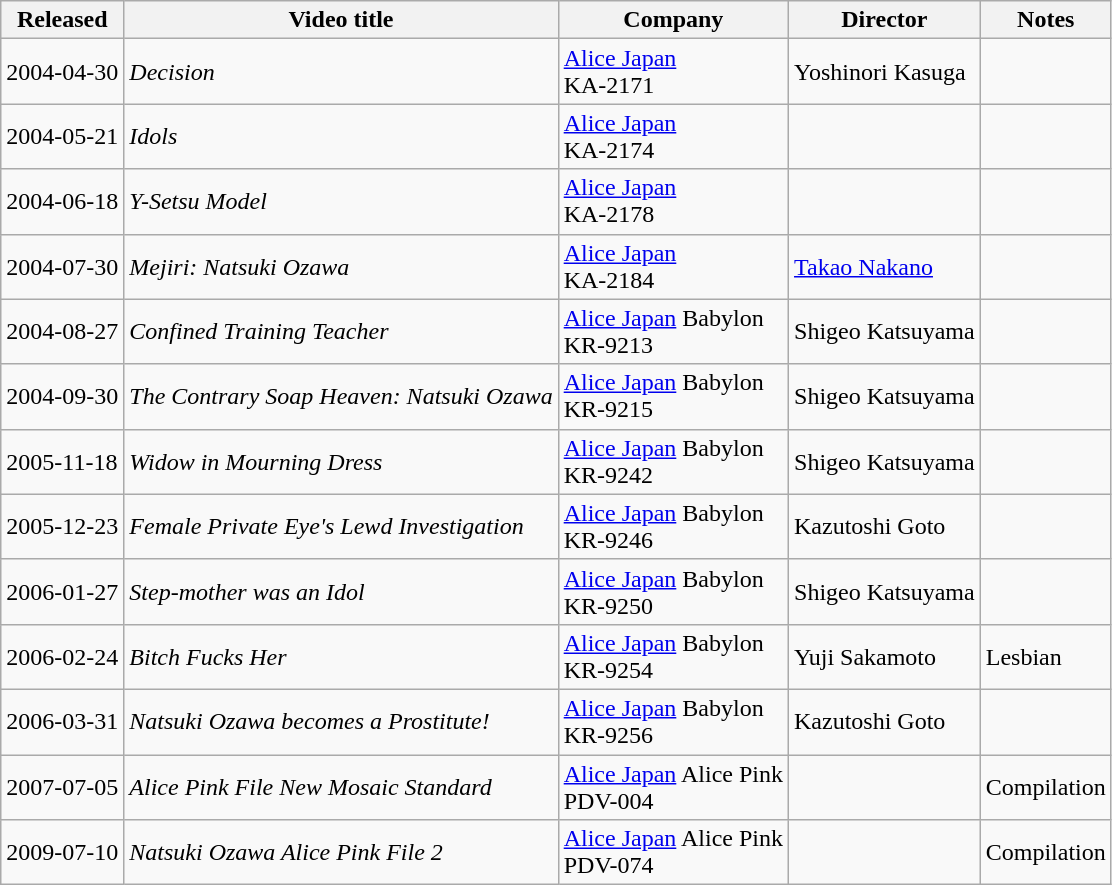<table class="wikitable sortable">
<tr>
<th>Released</th>
<th>Video title</th>
<th>Company</th>
<th>Director</th>
<th>Notes</th>
</tr>
<tr>
<td>2004-04-30</td>
<td><em>Decision</em><br></td>
<td><a href='#'>Alice Japan</a><br>KA-2171</td>
<td>Yoshinori Kasuga</td>
<td></td>
</tr>
<tr>
<td>2004-05-21</td>
<td><em>Idols</em><br></td>
<td><a href='#'>Alice Japan</a><br>KA-2174</td>
<td></td>
<td></td>
</tr>
<tr>
<td>2004-06-18</td>
<td><em>Y-Setsu Model</em><br></td>
<td><a href='#'>Alice Japan</a><br>KA-2178</td>
<td></td>
<td></td>
</tr>
<tr>
<td>2004-07-30</td>
<td><em>Mejiri: Natsuki Ozawa</em><br></td>
<td><a href='#'>Alice Japan</a><br>KA-2184</td>
<td><a href='#'>Takao Nakano</a></td>
<td></td>
</tr>
<tr>
<td>2004-08-27</td>
<td><em>Confined Training Teacher</em><br></td>
<td><a href='#'>Alice Japan</a> Babylon<br>KR-9213</td>
<td>Shigeo Katsuyama</td>
<td></td>
</tr>
<tr>
<td>2004-09-30</td>
<td><em>The Contrary Soap Heaven: Natsuki Ozawa</em><br></td>
<td><a href='#'>Alice Japan</a> Babylon<br>KR-9215</td>
<td>Shigeo Katsuyama</td>
<td></td>
</tr>
<tr>
<td>2005-11-18</td>
<td><em>Widow in Mourning Dress</em><br></td>
<td><a href='#'>Alice Japan</a> Babylon<br>KR-9242</td>
<td>Shigeo Katsuyama</td>
<td></td>
</tr>
<tr>
<td>2005-12-23</td>
<td><em>Female Private Eye's Lewd Investigation</em><br></td>
<td><a href='#'>Alice Japan</a> Babylon<br>KR-9246</td>
<td>Kazutoshi Goto</td>
<td></td>
</tr>
<tr>
<td>2006-01-27</td>
<td><em>Step-mother was an Idol</em><br></td>
<td><a href='#'>Alice Japan</a> Babylon<br>KR-9250</td>
<td>Shigeo Katsuyama</td>
<td></td>
</tr>
<tr>
<td>2006-02-24</td>
<td><em>Bitch Fucks Her</em><br></td>
<td><a href='#'>Alice Japan</a> Babylon<br>KR-9254</td>
<td>Yuji Sakamoto</td>
<td>Lesbian</td>
</tr>
<tr>
<td>2006-03-31</td>
<td><em>Natsuki Ozawa becomes a Prostitute!</em><br></td>
<td><a href='#'>Alice Japan</a> Babylon<br>KR-9256</td>
<td>Kazutoshi Goto</td>
<td></td>
</tr>
<tr>
<td>2007-07-05</td>
<td><em>Alice Pink File New Mosaic Standard</em><br></td>
<td><a href='#'>Alice Japan</a> Alice Pink<br>PDV-004</td>
<td></td>
<td>Compilation</td>
</tr>
<tr>
<td>2009-07-10</td>
<td><em>Natsuki Ozawa Alice Pink File 2</em><br></td>
<td><a href='#'>Alice Japan</a> Alice Pink<br>PDV-074</td>
<td></td>
<td>Compilation</td>
</tr>
</table>
